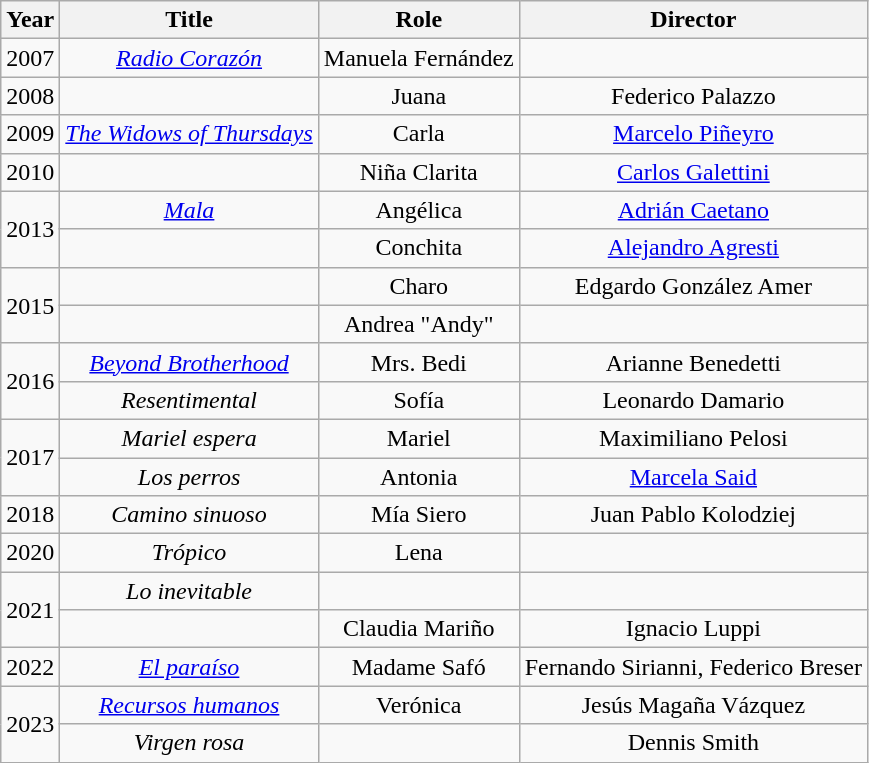<table class="wikitable plainrowheaders" style="text-align:center;" border="1">
<tr>
<th>Year</th>
<th>Title</th>
<th>Role</th>
<th>Director</th>
</tr>
<tr>
<td>2007</td>
<td><em><a href='#'>Radio Corazón</a></em></td>
<td>Manuela Fernández</td>
<td></td>
</tr>
<tr>
<td>2008</td>
<td><em></em></td>
<td>Juana</td>
<td>Federico Palazzo</td>
</tr>
<tr>
<td>2009</td>
<td><em><a href='#'>The Widows of Thursdays</a></em></td>
<td>Carla</td>
<td><a href='#'>Marcelo Piñeyro</a></td>
</tr>
<tr>
<td>2010</td>
<td><em></em></td>
<td>Niña Clarita</td>
<td><a href='#'>Carlos Galettini</a></td>
</tr>
<tr>
<td rowspan=2>2013</td>
<td><em><a href='#'>Mala</a></em></td>
<td>Angélica</td>
<td><a href='#'>Adrián Caetano</a></td>
</tr>
<tr>
<td><em></em></td>
<td>Conchita</td>
<td><a href='#'>Alejandro Agresti</a></td>
</tr>
<tr>
<td rowspan=2>2015</td>
<td><em></em></td>
<td>Charo</td>
<td>Edgardo González Amer</td>
</tr>
<tr>
<td><em></em></td>
<td>Andrea "Andy"</td>
<td></td>
</tr>
<tr>
<td rowspan=2>2016</td>
<td><em><a href='#'>Beyond Brotherhood</a></em></td>
<td>Mrs. Bedi</td>
<td>Arianne Benedetti</td>
</tr>
<tr>
<td><em>Resentimental</em></td>
<td>Sofía</td>
<td>Leonardo Damario</td>
</tr>
<tr>
<td rowspan=2>2017</td>
<td><em>Mariel espera</em></td>
<td>Mariel</td>
<td>Maximiliano Pelosi</td>
</tr>
<tr>
<td><em>Los perros</em></td>
<td>Antonia</td>
<td><a href='#'>Marcela Said</a></td>
</tr>
<tr>
<td>2018</td>
<td><em>Camino sinuoso</em></td>
<td>Mía Siero</td>
<td>Juan Pablo Kolodziej</td>
</tr>
<tr>
<td>2020</td>
<td><em>Trópico</em></td>
<td>Lena</td>
<td></td>
</tr>
<tr>
<td rowspan=2>2021</td>
<td><em>Lo inevitable</em></td>
<td></td>
<td></td>
</tr>
<tr>
<td><em></em></td>
<td>Claudia Mariño</td>
<td>Ignacio Luppi</td>
</tr>
<tr>
<td>2022</td>
<td><em><a href='#'>El paraíso</a></em></td>
<td>Madame Safó</td>
<td>Fernando Sirianni,  Federico Breser</td>
</tr>
<tr>
<td rowspan="2">2023</td>
<td><em><a href='#'>Recursos humanos</a></em></td>
<td>Verónica</td>
<td>Jesús Magaña Vázquez</td>
</tr>
<tr>
<td><em>Virgen rosa</em></td>
<td></td>
<td>Dennis Smith</td>
</tr>
</table>
